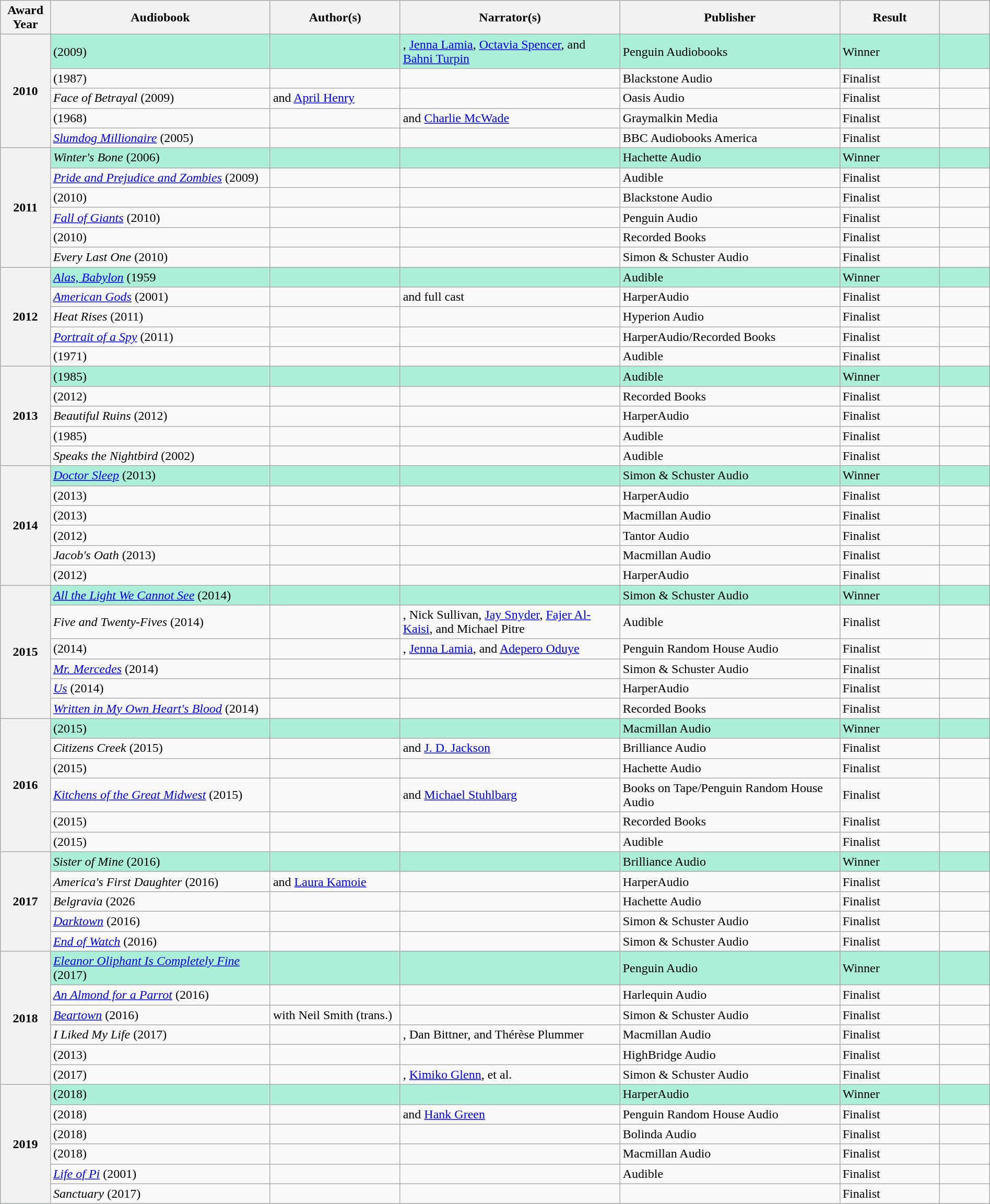<table class="wikitable sortable mw-collapsible" style="width:100%">
<tr>
<th scope="col" style=width:5%>Award Year</th>
<th scope="col" style=width:22%>Audiobook</th>
<th scope="col" style=width:13%>Author(s)</th>
<th scope="col" style=width:22%>Narrator(s)</th>
<th scope="col" style=width:22%>Publisher</th>
<th scope="col" style=width:10%>Result</th>
<th scope="col" style=width:5%></th>
</tr>
<tr style="background:#ABEED9">
<th rowspan="5">2010<br></th>
<td><em></em> (2009)</td>
<td></td>
<td>, <a href='#'>Jenna Lamia</a>, <a href='#'>Octavia Spencer</a>, and <a href='#'>Bahni Turpin</a></td>
<td>Penguin Audiobooks</td>
<td>Winner</td>
<td></td>
</tr>
<tr>
<td><em></em> (1987)</td>
<td></td>
<td></td>
<td>Blackstone Audio</td>
<td>Finalist</td>
<td></td>
</tr>
<tr>
<td><em>Face of Betrayal</em> (2009)</td>
<td> and <a href='#'>April Henry</a></td>
<td></td>
<td>Oasis Audio</td>
<td>Finalist</td>
<td></td>
</tr>
<tr>
<td><em></em> (1968)</td>
<td></td>
<td> and <a href='#'>Charlie McWade</a></td>
<td>Graymalkin Media</td>
<td>Finalist</td>
<td></td>
</tr>
<tr>
<td><em><a href='#'>Slumdog Millionaire</a></em> (2005)</td>
<td></td>
<td></td>
<td>BBC Audiobooks America</td>
<td>Finalist</td>
<td></td>
</tr>
<tr style="background:#ABEED9">
<th rowspan="6">2011<br></th>
<td><em>Winter's Bone</em> (2006)</td>
<td></td>
<td></td>
<td>Hachette Audio</td>
<td>Winner</td>
<td></td>
</tr>
<tr>
<td><em><a href='#'>Pride and Prejudice and Zombies</a></em> (2009)</td>
<td></td>
<td></td>
<td>Audible</td>
<td>Finalist</td>
<td></td>
</tr>
<tr>
<td><em></em> (2010)</td>
<td></td>
<td></td>
<td>Blackstone Audio</td>
<td>Finalist</td>
<td></td>
</tr>
<tr>
<td><em><a href='#'>Fall of Giants</a></em> (2010)</td>
<td></td>
<td></td>
<td>Penguin Audio</td>
<td>Finalist</td>
<td></td>
</tr>
<tr>
<td><em></em> (2010)</td>
<td></td>
<td></td>
<td>Recorded Books</td>
<td>Finalist</td>
<td></td>
</tr>
<tr>
<td><em>Every Last One</em> (2010)</td>
<td></td>
<td></td>
<td>Simon & Schuster Audio</td>
<td>Finalist</td>
<td></td>
</tr>
<tr style="background:#ABEED9">
<th rowspan="5">2012<br></th>
<td><em><a href='#'>Alas, Babylon</a></em> (1959</td>
<td></td>
<td></td>
<td>Audible</td>
<td>Winner</td>
<td></td>
</tr>
<tr>
<td><em><a href='#'>American Gods</a></em> (2001)</td>
<td></td>
<td> and full cast</td>
<td>HarperAudio</td>
<td>Finalist</td>
<td></td>
</tr>
<tr>
<td><em>Heat Rises</em> (2011)</td>
<td></td>
<td></td>
<td>Hyperion Audio</td>
<td>Finalist</td>
<td></td>
</tr>
<tr>
<td><em><a href='#'>Portrait of a Spy</a></em> (2011)</td>
<td></td>
<td></td>
<td>HarperAudio/Recorded Books</td>
<td>Finalist</td>
<td></td>
</tr>
<tr>
<td><em></em> (1971)</td>
<td></td>
<td></td>
<td>Audible</td>
<td>Finalist</td>
<td></td>
</tr>
<tr style="background:#ABEED9">
<th rowspan="5">2013<br></th>
<td><em></em> (1985)</td>
<td></td>
<td></td>
<td>Audible</td>
<td>Winner</td>
<td></td>
</tr>
<tr>
<td><em></em> (2012)</td>
<td></td>
<td></td>
<td>Recorded Books</td>
<td>Finalist</td>
<td></td>
</tr>
<tr>
<td><em>Beautiful Ruins</em> (2012)</td>
<td></td>
<td></td>
<td>HarperAudio</td>
<td>Finalist</td>
<td></td>
</tr>
<tr>
<td><em></em> (1985)</td>
<td></td>
<td></td>
<td>Audible</td>
<td>Finalist</td>
<td></td>
</tr>
<tr>
<td><em>Speaks the Nightbird</em> (2002)</td>
<td></td>
<td></td>
<td>Audible</td>
<td>Finalist</td>
<td></td>
</tr>
<tr style="background:#ABEED9">
<th rowspan="6">2014<br></th>
<td><em><a href='#'>Doctor Sleep</a></em> (2013)</td>
<td></td>
<td></td>
<td>Simon & Schuster Audio</td>
<td>Winner</td>
<td></td>
</tr>
<tr>
<td><em></em> (2013)</td>
<td></td>
<td></td>
<td>HarperAudio</td>
<td>Finalist</td>
<td></td>
</tr>
<tr>
<td><em></em> (2013)</td>
<td></td>
<td></td>
<td>Macmillan Audio</td>
<td>Finalist</td>
<td></td>
</tr>
<tr>
<td><em></em> (2012)</td>
<td></td>
<td></td>
<td>Tantor Audio</td>
<td>Finalist</td>
<td></td>
</tr>
<tr>
<td><em>Jacob's Oath</em> (2013)</td>
<td></td>
<td></td>
<td>Macmillan Audio</td>
<td>Finalist</td>
<td></td>
</tr>
<tr>
<td><em></em> (2012)</td>
<td></td>
<td></td>
<td>HarperAudio</td>
<td>Finalist</td>
<td></td>
</tr>
<tr style="background:#ABEED9">
<th rowspan="6">2015<br></th>
<td><em><a href='#'>All the Light We Cannot See</a></em> (2014)</td>
<td></td>
<td></td>
<td>Simon & Schuster Audio</td>
<td>Winner</td>
<td></td>
</tr>
<tr>
<td><em>Five and Twenty-Fives</em> (2014)</td>
<td></td>
<td>, Nick Sullivan, <a href='#'>Jay Snyder</a>, <a href='#'>Fajer Al-Kaisi</a>, and Michael Pitre</td>
<td>Audible</td>
<td>Finalist</td>
<td></td>
</tr>
<tr>
<td><em></em> (2014)</td>
<td></td>
<td>, <a href='#'>Jenna Lamia</a>, and <a href='#'>Adepero Oduye</a></td>
<td>Penguin Random House Audio</td>
<td>Finalist</td>
<td></td>
</tr>
<tr>
<td><em><a href='#'>Mr. Mercedes</a></em> (2014)</td>
<td></td>
<td></td>
<td>Simon & Schuster Audio</td>
<td>Finalist</td>
<td></td>
</tr>
<tr>
<td><em><a href='#'>Us</a></em> (2014)</td>
<td></td>
<td></td>
<td>HarperAudio</td>
<td>Finalist</td>
<td></td>
</tr>
<tr>
<td><em><a href='#'>Written in My Own Heart's Blood</a></em> (2014)</td>
<td></td>
<td></td>
<td>Recorded Books</td>
<td>Finalist</td>
<td></td>
</tr>
<tr style="background:#ABEED9">
<th rowspan="6">2016<br></th>
<td><em></em> (2015)</td>
<td></td>
<td></td>
<td>Macmillan Audio</td>
<td>Winner</td>
<td></td>
</tr>
<tr>
<td><em>Citizens Creek</em> (2015)</td>
<td></td>
<td> and <a href='#'>J. D. Jackson</a></td>
<td>Brilliance Audio</td>
<td>Finalist</td>
<td></td>
</tr>
<tr>
<td><em></em> (2015)</td>
<td></td>
<td></td>
<td>Hachette Audio</td>
<td>Finalist</td>
<td></td>
</tr>
<tr>
<td><em><a href='#'>Kitchens of the Great Midwest</a></em> (2015)</td>
<td></td>
<td> and <a href='#'>Michael Stuhlbarg</a></td>
<td>Books on Tape/Penguin Random House Audio</td>
<td>Finalist</td>
<td></td>
</tr>
<tr>
<td><em></em> (2015)</td>
<td></td>
<td></td>
<td>Recorded Books</td>
<td>Finalist</td>
<td></td>
</tr>
<tr>
<td><em></em> (2015)</td>
<td></td>
<td></td>
<td>Audible</td>
<td>Finalist</td>
<td></td>
</tr>
<tr style="background:#ABEED9">
<th rowspan="5">2017<br></th>
<td><em>Sister of Mine</em> (2016)</td>
<td></td>
<td></td>
<td>Brilliance Audio</td>
<td>Winner</td>
<td></td>
</tr>
<tr>
<td><em>America's First Daughter</em> (2016)</td>
<td> and <a href='#'>Laura Kamoie</a></td>
<td></td>
<td>HarperAudio</td>
<td>Finalist</td>
<td></td>
</tr>
<tr>
<td><em>Belgravia</em> (2026</td>
<td></td>
<td></td>
<td>Hachette Audio</td>
<td>Finalist</td>
<td></td>
</tr>
<tr>
<td><em><a href='#'>Darktown</a></em> (2016)</td>
<td></td>
<td></td>
<td>Simon & Schuster Audio</td>
<td>Finalist</td>
<td></td>
</tr>
<tr>
<td><em><a href='#'>End of Watch</a></em> (2016)</td>
<td></td>
<td></td>
<td>Simon & Schuster Audio</td>
<td>Finalist</td>
<td></td>
</tr>
<tr style="background:#ABEED9">
<th rowspan="6">2018<br></th>
<td><em><a href='#'>Eleanor Oliphant Is Completely Fine</a></em> (2017)</td>
<td></td>
<td></td>
<td>Penguin Audio</td>
<td>Winner</td>
<td></td>
</tr>
<tr>
<td><em><a href='#'>An Almond for a Parrot</a></em> (2016)</td>
<td></td>
<td></td>
<td>Harlequin Audio</td>
<td>Finalist</td>
<td></td>
</tr>
<tr>
<td><em><a href='#'>Beartown</a></em> (2016)</td>
<td> with Neil Smith (trans.)</td>
<td></td>
<td>Simon & Schuster Audio</td>
<td>Finalist</td>
<td></td>
</tr>
<tr>
<td><em>I Liked My Life</em> (2017)</td>
<td></td>
<td>, Dan Bittner, and Thérèse Plummer</td>
<td>Macmillan Audio</td>
<td>Finalist</td>
<td></td>
</tr>
<tr>
<td><em></em> (2013)</td>
<td></td>
<td></td>
<td>HighBridge Audio</td>
<td>Finalist</td>
<td></td>
</tr>
<tr>
<td><em></em> (2017)</td>
<td></td>
<td>, <a href='#'>Kimiko Glenn</a>, et al.</td>
<td>Simon & Schuster Audio</td>
<td>Finalist</td>
<td></td>
</tr>
<tr style="background:#ABEED9">
<th rowspan="6">2019<br></th>
<td><em></em> (2018)</td>
<td></td>
<td></td>
<td>HarperAudio</td>
<td>Winner</td>
<td></td>
</tr>
<tr>
<td><em></em> (2018)</td>
<td></td>
<td> and <a href='#'>Hank Green</a></td>
<td>Penguin Random House Audio</td>
<td>Finalist</td>
<td></td>
</tr>
<tr>
<td><em></em> (2018)</td>
<td></td>
<td></td>
<td>Bolinda Audio</td>
<td>Finalist</td>
<td></td>
</tr>
<tr>
<td><em></em> (2018)</td>
<td></td>
<td></td>
<td>Macmillan Audio</td>
<td>Finalist</td>
<td></td>
</tr>
<tr>
<td><em><a href='#'>Life of Pi</a></em> (2001)</td>
<td></td>
<td></td>
<td>Audible</td>
<td>Finalist</td>
<td></td>
</tr>
<tr>
<td><em>Sanctuary</em> (2017)</td>
<td></td>
<td></td>
<td></td>
<td>Finalist</td>
<td></td>
</tr>
</table>
